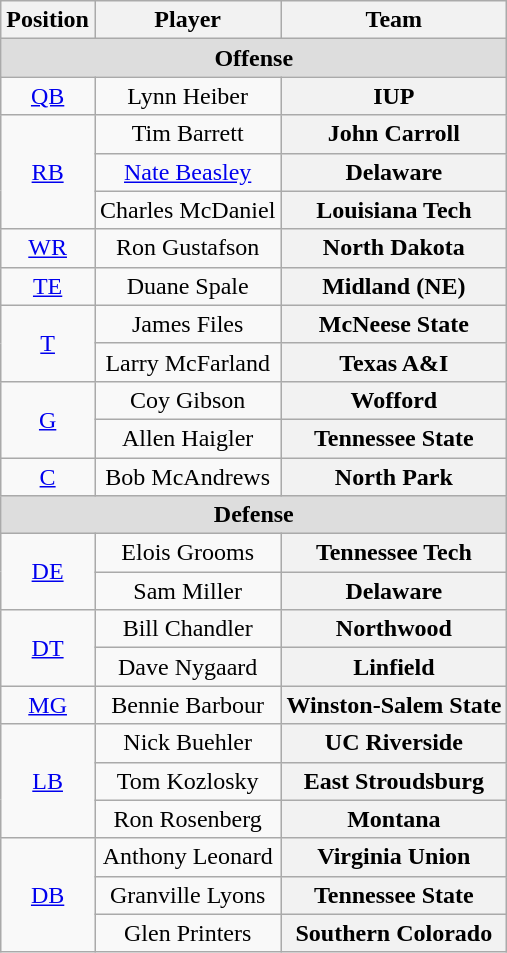<table class="wikitable">
<tr>
<th>Position</th>
<th>Player</th>
<th>Team</th>
</tr>
<tr>
<td colspan="3" style="text-align:center; background:#ddd;"><strong>Offense </strong></td>
</tr>
<tr style="text-align:center;">
<td><a href='#'>QB</a></td>
<td>Lynn Heiber</td>
<th Style = >IUP</th>
</tr>
<tr style="text-align:center;">
<td rowspan="3"><a href='#'>RB</a></td>
<td>Tim Barrett</td>
<th Style = >John Carroll</th>
</tr>
<tr style="text-align:center;">
<td><a href='#'>Nate Beasley</a></td>
<th Style = >Delaware</th>
</tr>
<tr style="text-align:center;">
<td>Charles McDaniel</td>
<th Style = >Louisiana Tech</th>
</tr>
<tr style="text-align:center;">
<td><a href='#'>WR</a></td>
<td>Ron Gustafson</td>
<th Style = >North Dakota</th>
</tr>
<tr style="text-align:center;">
<td><a href='#'>TE</a></td>
<td>Duane Spale</td>
<th Style = >Midland (NE)</th>
</tr>
<tr style="text-align:center;">
<td rowspan="2"><a href='#'>T</a></td>
<td>James Files</td>
<th Style = >McNeese State</th>
</tr>
<tr style="text-align:center;">
<td>Larry McFarland</td>
<th Style = >Texas A&I</th>
</tr>
<tr style="text-align:center;">
<td rowspan="2"><a href='#'>G</a></td>
<td>Coy Gibson</td>
<th Style = >Wofford</th>
</tr>
<tr style="text-align:center;">
<td>Allen Haigler</td>
<th Style = >Tennessee State</th>
</tr>
<tr style="text-align:center;">
<td><a href='#'>C</a></td>
<td>Bob McAndrews</td>
<th Style = >North Park</th>
</tr>
<tr>
<td colspan="3" style="text-align:center; background:#ddd;"><strong>Defense</strong></td>
</tr>
<tr style="text-align:center;">
<td rowspan="2"><a href='#'>DE</a></td>
<td>Elois Grooms</td>
<th Style = >Tennessee Tech</th>
</tr>
<tr style="text-align:center;">
<td>Sam Miller</td>
<th Style = >Delaware</th>
</tr>
<tr style="text-align:center;">
<td rowspan="2"><a href='#'>DT</a></td>
<td>Bill Chandler</td>
<th Style = >Northwood</th>
</tr>
<tr style="text-align:center;">
<td>Dave Nygaard</td>
<th Style = >Linfield</th>
</tr>
<tr style="text-align:center;">
<td><a href='#'>MG</a></td>
<td>Bennie Barbour</td>
<th Style = >Winston-Salem State</th>
</tr>
<tr style="text-align:center;">
<td rowspan="3"><a href='#'>LB</a></td>
<td>Nick Buehler</td>
<th Style = >UC Riverside</th>
</tr>
<tr style="text-align:center;">
<td>Tom Kozlosky</td>
<th Style = >East Stroudsburg</th>
</tr>
<tr style="text-align:center;">
<td>Ron Rosenberg</td>
<th Style = >Montana</th>
</tr>
<tr style="text-align:center;">
<td rowspan="3"><a href='#'>DB</a></td>
<td>Anthony Leonard</td>
<th Style = >Virginia Union</th>
</tr>
<tr style="text-align:center;">
<td>Granville Lyons</td>
<th Style = >Tennessee State</th>
</tr>
<tr style="text-align:center;">
<td>Glen Printers</td>
<th Style = >Southern Colorado</th>
</tr>
</table>
